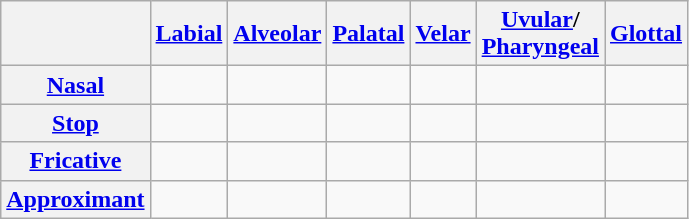<table class="wikitable" style="text-align: center">
<tr>
<th></th>
<th><a href='#'>Labial</a></th>
<th><a href='#'>Alveolar</a></th>
<th><a href='#'>Palatal</a></th>
<th><a href='#'>Velar</a></th>
<th><a href='#'>Uvular</a>/<br><a href='#'>Pharyngeal</a></th>
<th><a href='#'>Glottal</a></th>
</tr>
<tr>
<th><a href='#'>Nasal</a></th>
<td></td>
<td></td>
<td></td>
<td></td>
<td></td>
<td></td>
</tr>
<tr>
<th><a href='#'>Stop</a></th>
<td> </td>
<td> </td>
<td></td>
<td> </td>
<td></td>
<td></td>
</tr>
<tr>
<th><a href='#'>Fricative</a></th>
<td></td>
<td></td>
<td></td>
<td></td>
<td></td>
<td></td>
</tr>
<tr>
<th><a href='#'>Approximant</a></th>
<td></td>
<td> </td>
<td></td>
<td></td>
<td></td>
<td></td>
</tr>
</table>
